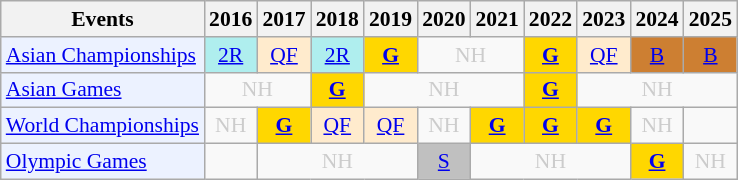<table class="wikitable" style="font-size: 90%; text-align:center">
<tr>
<th>Events</th>
<th>2016</th>
<th>2017</th>
<th>2018</th>
<th>2019</th>
<th>2020</th>
<th>2021</th>
<th>2022</th>
<th>2023</th>
<th>2024</th>
<th>2025</th>
</tr>
<tr>
<td bgcolor="#ECF2FF"; align="left"><a href='#'>Asian Championships</a></td>
<td bgcolor=AFEEEE><a href='#'>2R</a></td>
<td bgcolor=FFEBCD><a href='#'>QF</a></td>
<td bgcolor=AFEEEE><a href='#'>2R</a></td>
<td bgcolor=gold><a href='#'><strong>G</strong></a></td>
<td colspan="2" style=color:#ccc>NH</td>
<td bgcolor=gold><a href='#'><strong>G</strong></a></td>
<td bgcolor=FFEBCD><a href='#'>QF</a></td>
<td bgcolor=CD7F32><a href='#'>B</a></td>
<td bgcolor=CD7F32><a href='#'>B</a></td>
</tr>
<tr>
<td bgcolor="#ECF2FF"; align="left"><a href='#'>Asian Games</a></td>
<td colspan="2" style=color:#ccc>NH</td>
<td bgcolor=gold><a href='#'><strong>G</strong></a></td>
<td colspan="3" style=color:#ccc>NH</td>
<td bgcolor=gold><a href='#'><strong>G</strong></a></td>
<td colspan="3" style=color:#ccc>NH</td>
</tr>
<tr>
<td bgcolor="#ECF2FF"; align="left"><a href='#'>World Championships</a></td>
<td style=color:#ccc>NH</td>
<td bgcolor=gold><a href='#'><strong>G</strong></a></td>
<td bgcolor=FFEBCD><a href='#'>QF</a></td>
<td bgcolor=FFEBCD><a href='#'>QF</a></td>
<td style=color:#ccc>NH</td>
<td bgcolor=gold><a href='#'><strong>G</strong></a></td>
<td bgcolor=gold><a href='#'><strong>G</strong></a></td>
<td bgcolor=gold><a href='#'><strong>G</strong></a></td>
<td style=color:#ccc>NH</td>
<td></td>
</tr>
<tr>
<td bgcolor="#ECF2FF"; align="left"><a href='#'>Olympic Games</a></td>
<td></td>
<td colspan="3" style=color:#ccc>NH</td>
<td bgcolor=silver><a href='#'>S</a></td>
<td colspan="3" style=color:#ccc>NH</td>
<td bgcolor=gold><a href='#'><strong>G</strong></a></td>
<td style=color:#ccc>NH</td>
</tr>
</table>
